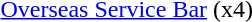<table>
<tr>
<td>   </td>
<td><a href='#'>Overseas Service Bar</a> (x4)</td>
</tr>
</table>
